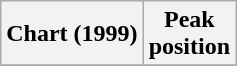<table class="wikitable sortable">
<tr>
<th align="left">Chart (1999)</th>
<th align="center">Peak<br>position</th>
</tr>
<tr>
</tr>
</table>
